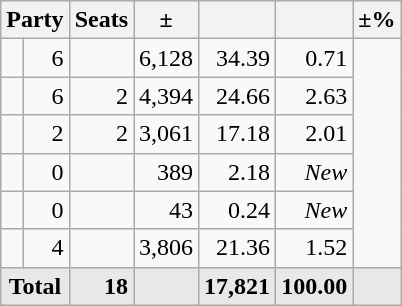<table class=wikitable>
<tr>
<th colspan=2 align=center>Party</th>
<th>Seats</th>
<th>±</th>
<th></th>
<th></th>
<th>±%</th>
</tr>
<tr>
<td></td>
<td align=right>6</td>
<td align=right></td>
<td align=right>6,128</td>
<td align=right>34.39</td>
<td align=right>0.71</td>
</tr>
<tr>
<td></td>
<td align=right>6</td>
<td align=right> 2</td>
<td align=right>4,394</td>
<td align=right>24.66</td>
<td align=right> 2.63</td>
</tr>
<tr>
<td></td>
<td align=right>2</td>
<td align=right> 2</td>
<td align=right>3,061</td>
<td align=right>17.18</td>
<td align=right> 2.01</td>
</tr>
<tr>
<td></td>
<td align=right>0</td>
<td align=right></td>
<td align=right>389</td>
<td align=right>2.18</td>
<td align=right><em>New</em></td>
</tr>
<tr>
<td></td>
<td align=right>0</td>
<td align=right></td>
<td align=right>43</td>
<td align=right>0.24</td>
<td align=right><em>New</em></td>
</tr>
<tr>
<td></td>
<td align=right>4</td>
<td align=right></td>
<td align=right>3,806</td>
<td align=right>21.36</td>
<td align=right>1.52</td>
</tr>
<tr style="font-weight:bold; background:rgb(232,232,232);">
<td colspan=2 align=center>Total</td>
<td align=right>18</td>
<td align=center></td>
<td align=right>17,821</td>
<td align=center>100.00</td>
<td align=center></td>
</tr>
</table>
